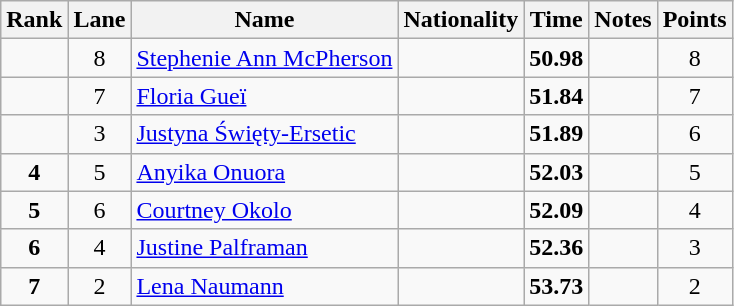<table class="wikitable sortable" style="text-align:center">
<tr>
<th>Rank</th>
<th>Lane</th>
<th>Name</th>
<th>Nationality</th>
<th>Time</th>
<th>Notes</th>
<th>Points</th>
</tr>
<tr>
<td></td>
<td>8</td>
<td align=left><a href='#'>Stephenie Ann McPherson</a></td>
<td align=left></td>
<td><strong>50.98</strong></td>
<td></td>
<td>8</td>
</tr>
<tr>
<td></td>
<td>7</td>
<td align=left><a href='#'>Floria Gueï</a></td>
<td align=left></td>
<td><strong>51.84</strong></td>
<td></td>
<td>7</td>
</tr>
<tr>
<td></td>
<td>3</td>
<td align=left><a href='#'>Justyna Święty-Ersetic</a></td>
<td align=left></td>
<td><strong>51.89</strong></td>
<td></td>
<td>6</td>
</tr>
<tr>
<td><strong>4</strong></td>
<td>5</td>
<td align=left><a href='#'>Anyika Onuora</a></td>
<td align=left></td>
<td><strong>52.03</strong></td>
<td></td>
<td>5</td>
</tr>
<tr>
<td><strong>5</strong></td>
<td>6</td>
<td align=left><a href='#'>Courtney Okolo</a></td>
<td align=left></td>
<td><strong>52.09</strong></td>
<td></td>
<td>4</td>
</tr>
<tr>
<td><strong>6</strong></td>
<td>4</td>
<td align=left><a href='#'>Justine Palframan</a></td>
<td align=left></td>
<td><strong>52.36</strong></td>
<td></td>
<td>3</td>
</tr>
<tr>
<td><strong>7</strong></td>
<td>2</td>
<td align=left><a href='#'>Lena Naumann</a></td>
<td align=left></td>
<td><strong>53.73</strong></td>
<td></td>
<td>2</td>
</tr>
</table>
